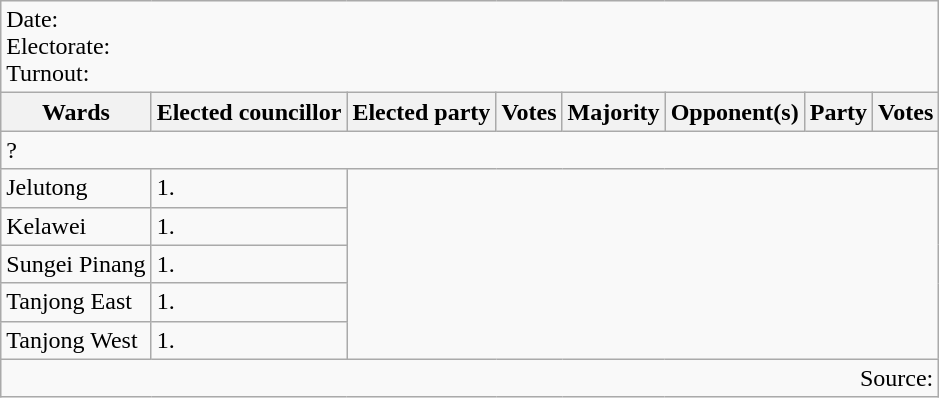<table class=wikitable>
<tr>
<td colspan=8>Date: <br>Electorate: <br>Turnout:</td>
</tr>
<tr>
<th>Wards</th>
<th>Elected councillor</th>
<th>Elected party</th>
<th>Votes</th>
<th>Majority</th>
<th>Opponent(s)</th>
<th>Party</th>
<th>Votes</th>
</tr>
<tr>
<td colspan=8>? </td>
</tr>
<tr>
<td>Jelutong</td>
<td>1.</td>
</tr>
<tr>
<td>Kelawei</td>
<td>1.</td>
</tr>
<tr>
<td>Sungei Pinang</td>
<td>1.</td>
</tr>
<tr>
<td>Tanjong East</td>
<td>1.</td>
</tr>
<tr>
<td>Tanjong West</td>
<td>1.</td>
</tr>
<tr>
<td colspan=8 align=right>Source:</td>
</tr>
</table>
